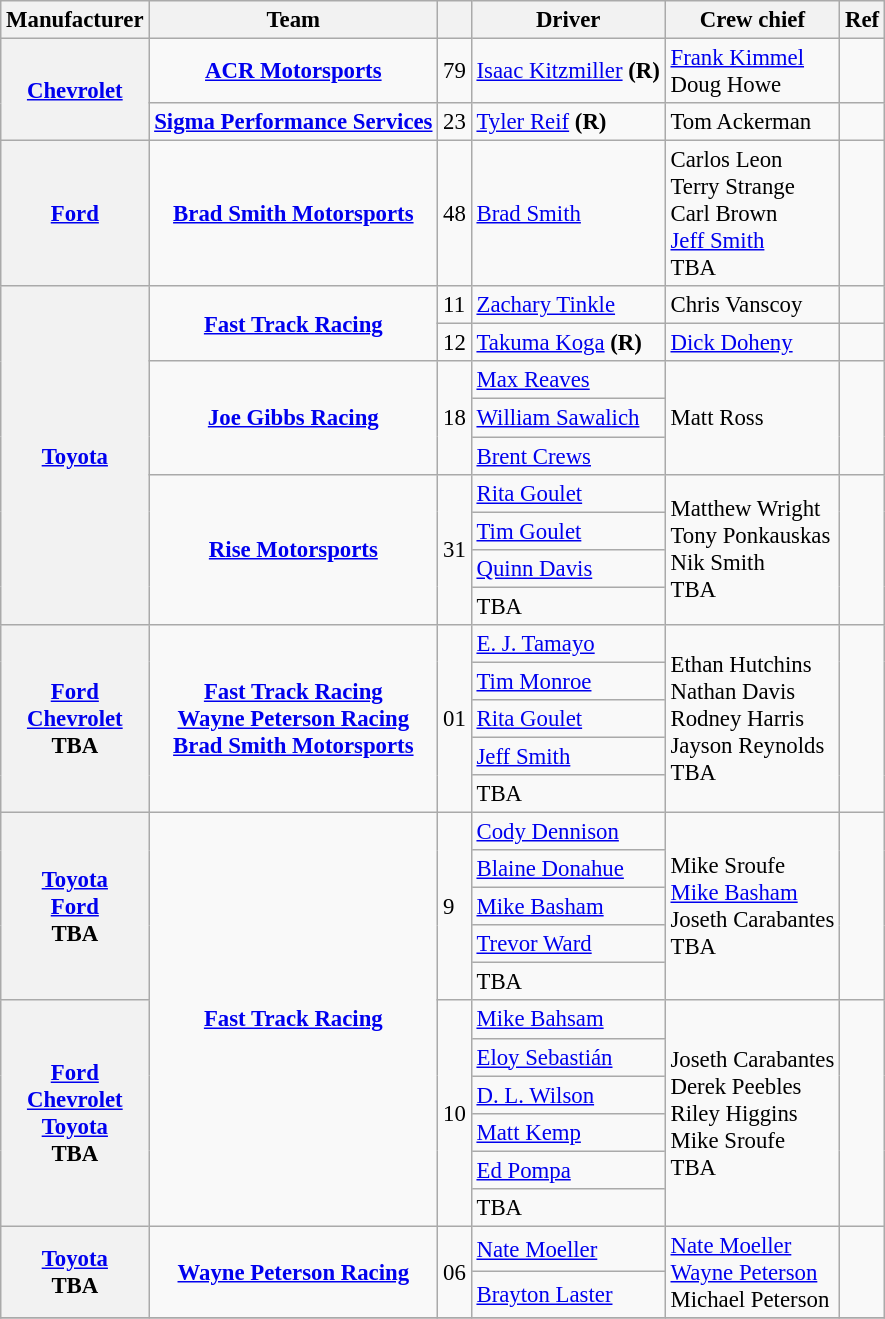<table class="wikitable" style="font-size: 95%;">
<tr>
<th>Manufacturer</th>
<th>Team</th>
<th></th>
<th>Driver</th>
<th>Crew chief</th>
<th>Ref</th>
</tr>
<tr>
<th rowspan=2><a href='#'>Chevrolet</a></th>
<td style="text-align:center;"><strong><a href='#'>ACR Motorsports</a></strong></td>
<td>79</td>
<td><a href='#'>Isaac Kitzmiller</a> <strong>(R)</strong></td>
<td><a href='#'>Frank Kimmel</a> <small></small> <br> Doug Howe <small></small></td>
<td></td>
</tr>
<tr>
<td style="text-align:center;"><strong><a href='#'>Sigma Performance Services</a></strong></td>
<td>23</td>
<td><a href='#'>Tyler Reif</a> <strong>(R)</strong></td>
<td>Tom Ackerman</td>
<td></td>
</tr>
<tr>
<th><a href='#'>Ford</a></th>
<td style="text-align:center;"><strong><a href='#'>Brad Smith Motorsports</a></strong></td>
<td>48</td>
<td><a href='#'>Brad Smith</a></td>
<td>Carlos Leon <small></small> <br> Terry Strange <small></small> <br> Carl Brown <small></small> <br> <a href='#'>Jeff Smith</a> <small></small> <br> TBA <small></small></td>
<td></td>
</tr>
<tr>
<th rowspan="9"><a href='#'>Toyota</a></th>
<td rowspan=2 style="text-align:center;"><strong><a href='#'>Fast Track Racing</a></strong></td>
<td>11</td>
<td><a href='#'>Zachary Tinkle</a></td>
<td>Chris Vanscoy</td>
<td></td>
</tr>
<tr>
<td>12</td>
<td><a href='#'>Takuma Koga</a> <strong>(R)</strong></td>
<td><a href='#'>Dick Doheny</a></td>
<td></td>
</tr>
<tr>
<td rowspan=3 style="text-align:center;"><strong><a href='#'>Joe Gibbs Racing</a></strong></td>
<td rowspan=3>18</td>
<td><a href='#'>Max Reaves</a> <small></small></td>
<td rowspan=3>Matt Ross</td>
<td rowspan=3></td>
</tr>
<tr>
<td><a href='#'>William Sawalich</a> <small></small></td>
</tr>
<tr>
<td><a href='#'>Brent Crews</a> <small></small></td>
</tr>
<tr>
<td rowspan=4 style="text-align:center;"><strong><a href='#'>Rise Motorsports</a></strong></td>
<td rowspan=4>31</td>
<td><a href='#'>Rita Goulet</a> <small></small></td>
<td rowspan=4>Matthew Wright <small></small> <br> Tony Ponkauskas <small></small> <br> Nik Smith <small></small> <br> TBA <small></small></td>
<td rowspan=4></td>
</tr>
<tr>
<td><a href='#'>Tim Goulet</a> <small></small></td>
</tr>
<tr>
<td><a href='#'>Quinn Davis</a> <small></small></td>
</tr>
<tr>
<td>TBA <small></small></td>
</tr>
<tr>
<th rowspan="5"><a href='#'>Ford</a> <small></small> <br> <a href='#'>Chevrolet</a> <small></small> <br> TBA <small></small></th>
<td rowspan=5 style="text-align:center;"><strong><a href='#'>Fast Track Racing</a></strong> <small></small> <br> <strong><a href='#'>Wayne Peterson Racing</a></strong> <small></small>  <br> <strong><a href='#'>Brad Smith Motorsports</a></strong> <small></small> </td>
<td rowspan=5>01</td>
<td><a href='#'>E. J. Tamayo</a> <small></small></td>
<td rowspan=5>Ethan Hutchins <small></small> <br> Nathan Davis <small></small> <br> Rodney Harris <small></small> <br> Jayson Reynolds <small></small> <br> TBA <small></small></td>
<td rowspan=5></td>
</tr>
<tr>
<td><a href='#'>Tim Monroe</a> <small></small></td>
</tr>
<tr>
<td><a href='#'>Rita Goulet</a> <small></small></td>
</tr>
<tr>
<td><a href='#'>Jeff Smith</a> <small></small></td>
</tr>
<tr>
<td>TBA <small></small></td>
</tr>
<tr>
<th rowspan="5"><a href='#'>Toyota</a> <small></small> <br> <a href='#'>Ford</a> <small></small> <br> TBA <small></small></th>
<td rowspan=11 style="text-align:center;"><strong><a href='#'>Fast Track Racing</a></strong></td>
<td rowspan=5>9</td>
<td><a href='#'>Cody Dennison</a> <small></small></td>
<td rowspan=5>Mike Sroufe <small></small> <br> <a href='#'>Mike Basham</a> <small></small> <br> Joseth Carabantes <small></small> <br> TBA <small></small></td>
<td rowspan=5></td>
</tr>
<tr>
<td><a href='#'>Blaine Donahue</a> <small></small></td>
</tr>
<tr>
<td><a href='#'>Mike Basham</a> <small></small></td>
</tr>
<tr>
<td><a href='#'>Trevor Ward</a> <small></small></td>
</tr>
<tr>
<td>TBA <small></small></td>
</tr>
<tr>
<th rowspan="6"><a href='#'>Ford</a> <small></small> <br> <a href='#'>Chevrolet</a> <small></small> <br> <a href='#'>Toyota</a> <small></small> <br> TBA <small></small></th>
<td rowspan=6>10</td>
<td><a href='#'>Mike Bahsam</a> <small></small></td>
<td rowspan=6>Joseth Carabantes <small></small> <br> Derek Peebles <small></small> <br> Riley Higgins <small></small> <br> Mike Sroufe <small></small> <br> TBA <small></small></td>
<td rowspan=6></td>
</tr>
<tr>
<td><a href='#'>Eloy Sebastián</a> <small></small></td>
</tr>
<tr>
<td><a href='#'>D. L. Wilson</a> <small></small></td>
</tr>
<tr>
<td><a href='#'>Matt Kemp</a> <small></small></td>
</tr>
<tr>
<td><a href='#'>Ed Pompa</a> <small></small></td>
</tr>
<tr>
<td>TBA <small></small></td>
</tr>
<tr>
<th rowspan="2"><a href='#'>Toyota</a> <small></small> <br> TBA <small></small></th>
<td rowspan=2 style="text-align:center;"><strong><a href='#'>Wayne Peterson Racing</a></strong></td>
<td rowspan=2>06</td>
<td><a href='#'>Nate Moeller</a> <small></small></td>
<td rowspan=2><a href='#'>Nate Moeller</a> <small></small> <br> <a href='#'>Wayne Peterson</a> <small></small> <br> Michael Peterson <small></small></td>
<td rowspan=2></td>
</tr>
<tr>
<td><a href='#'>Brayton Laster</a> <small></small></td>
</tr>
<tr>
</tr>
</table>
